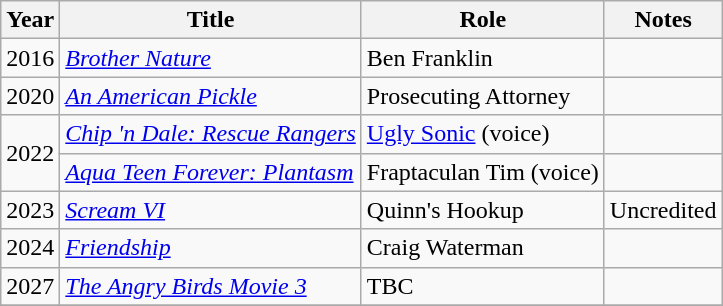<table class="wikitable sortable">
<tr>
<th>Year</th>
<th>Title</th>
<th>Role</th>
<th>Notes</th>
</tr>
<tr>
<td>2016</td>
<td><em><a href='#'>Brother Nature</a></em></td>
<td>Ben Franklin</td>
<td></td>
</tr>
<tr>
<td>2020</td>
<td><em><a href='#'>An American Pickle</a></em></td>
<td>Prosecuting Attorney</td>
<td></td>
</tr>
<tr>
<td rowspan="2">2022</td>
<td><em><a href='#'>Chip 'n Dale: Rescue Rangers</a></em></td>
<td><a href='#'>Ugly Sonic</a> (voice)</td>
<td></td>
</tr>
<tr>
<td><em><a href='#'>Aqua Teen Forever: Plantasm</a></em></td>
<td>Fraptaculan Tim (voice)</td>
<td></td>
</tr>
<tr>
<td>2023</td>
<td><em><a href='#'>Scream VI</a></em></td>
<td>Quinn's Hookup</td>
<td>Uncredited</td>
</tr>
<tr>
<td>2024</td>
<td><em><a href='#'>Friendship</a></em></td>
<td>Craig Waterman</td>
<td></td>
</tr>
<tr>
<td>2027</td>
<td><em><a href='#'>The Angry Birds Movie 3</a></em></td>
<td>TBC</td>
<td></td>
</tr>
<tr>
</tr>
</table>
